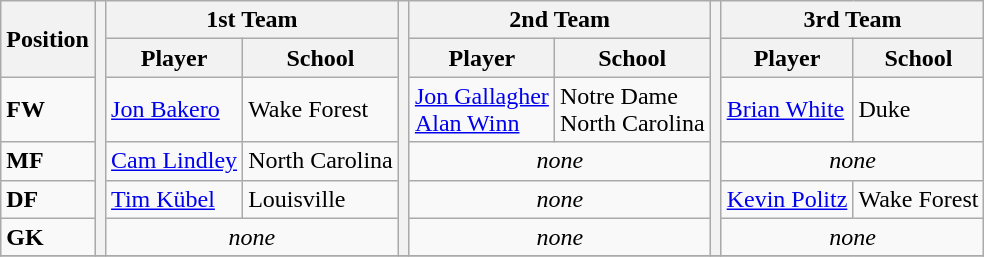<table class="wikitable" border="1">
<tr>
<th rowspan="2">Position</th>
<th rowspan="6"></th>
<th colspan="2">1st Team</th>
<th rowspan="6"></th>
<th colspan="2">2nd Team</th>
<th rowspan="6"></th>
<th colspan="2">3rd Team</th>
</tr>
<tr>
<th>Player</th>
<th>School</th>
<th>Player</th>
<th>School</th>
<th>Player</th>
<th>School</th>
</tr>
<tr>
<td><strong>FW</strong></td>
<td><a href='#'>Jon Bakero</a></td>
<td>Wake Forest</td>
<td><a href='#'>Jon Gallagher</a><br><a href='#'>Alan Winn</a></td>
<td>Notre Dame<br>North Carolina</td>
<td><a href='#'>Brian White</a></td>
<td>Duke</td>
</tr>
<tr>
<td><strong>MF</strong></td>
<td><a href='#'>Cam Lindley</a></td>
<td>North Carolina</td>
<td colspan="2" align=center><em>none</em></td>
<td colspan="2" align=center><em>none</em></td>
</tr>
<tr>
<td><strong>DF</strong></td>
<td><a href='#'>Tim Kübel</a></td>
<td>Louisville</td>
<td colspan="2" align=center><em>none</em></td>
<td><a href='#'>Kevin Politz</a></td>
<td>Wake Forest</td>
</tr>
<tr>
<td><strong>GK</strong></td>
<td colspan="2" align=center><em>none</em></td>
<td colspan="2" align=center><em>none</em></td>
<td colspan="2" align=center><em>none</em></td>
</tr>
<tr>
</tr>
</table>
